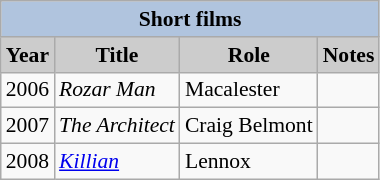<table class="wikitable" style="font-size:90%;">
<tr>
<th colspan="4" style="background:LightSteelBlue">Short films</th>
</tr>
<tr>
<th style="background:#ccc;">Year</th>
<th style="background:#ccc;">Title</th>
<th style="background:#ccc;">Role</th>
<th style="background:#ccc;">Notes</th>
</tr>
<tr>
<td>2006</td>
<td><em>Rozar Man</em></td>
<td>Macalester</td>
<td></td>
</tr>
<tr>
<td>2007</td>
<td><em>The Architect</em></td>
<td>Craig Belmont</td>
<td></td>
</tr>
<tr>
<td>2008</td>
<td><em><a href='#'>Killian</a></em></td>
<td>Lennox</td>
<td></td>
</tr>
</table>
